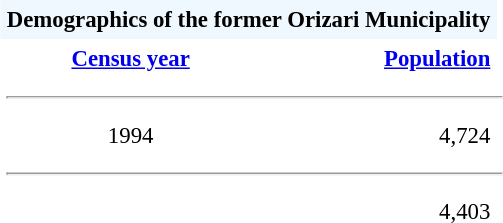<table class="toccolours" align="center" cellpadding="4" cellspacing="0" style="margin:0 0 1em 1em; font-size: 95%;">
<tr>
<th colspan=2 bgcolor="#F0F8FF" align="center">Demographics of the former <strong>Orizari Municipality</strong></th>
<th></th>
</tr>
<tr>
<th align="center"><a href='#'>Census year</a></th>
<th align="right"><a href='#'>Population</a></th>
</tr>
<tr>
<td colspan=3><hr></td>
</tr>
<tr>
<td align="center">1994</td>
<td align="right">4,724</td>
</tr>
<tr>
<td colspan=3><hr></td>
</tr>
<tr>
<td align="center"></td>
<td align="right">4,403</td>
</tr>
<tr>
</tr>
</table>
